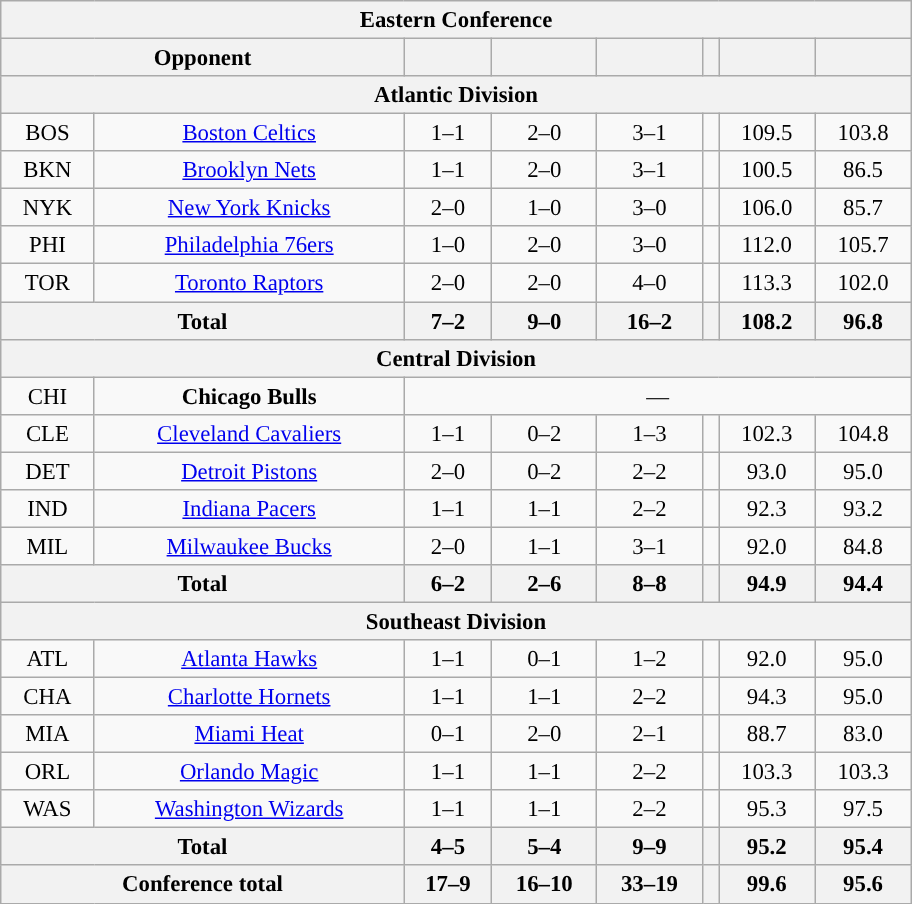<table class="wikitable" style="margin:1em auto; font-size:95%; text-align:center; width:40em;">
<tr>
<th colspan="8">Eastern Conference</th>
</tr>
<tr>
<th colspan="2">Opponent</th>
<th></th>
<th></th>
<th></th>
<th></th>
<th></th>
<th></th>
</tr>
<tr>
<th colspan="8">Atlantic Division</th>
</tr>
<tr>
<td>BOS</td>
<td><a href='#'>Boston Celtics</a></td>
<td>1–1</td>
<td>2–0</td>
<td>3–1</td>
<td></td>
<td>109.5</td>
<td>103.8</td>
</tr>
<tr>
<td>BKN</td>
<td><a href='#'>Brooklyn Nets</a></td>
<td>1–1</td>
<td>2–0</td>
<td>3–1</td>
<td></td>
<td>100.5</td>
<td>86.5</td>
</tr>
<tr>
<td>NYK</td>
<td><a href='#'>New York Knicks</a></td>
<td>2–0</td>
<td>1–0</td>
<td>3–0</td>
<td></td>
<td>106.0</td>
<td>85.7</td>
</tr>
<tr>
<td>PHI</td>
<td><a href='#'>Philadelphia 76ers</a></td>
<td>1–0</td>
<td>2–0</td>
<td>3–0</td>
<td></td>
<td>112.0</td>
<td>105.7</td>
</tr>
<tr>
<td>TOR</td>
<td><a href='#'>Toronto Raptors</a></td>
<td>2–0</td>
<td>2–0</td>
<td>4–0</td>
<td></td>
<td>113.3</td>
<td>102.0</td>
</tr>
<tr>
<th colspan="2">Total</th>
<th>7–2</th>
<th>9–0</th>
<th>16–2</th>
<th></th>
<th>108.2</th>
<th>96.8</th>
</tr>
<tr>
<th colspan="8">Central Division</th>
</tr>
<tr>
<td>CHI</td>
<td><strong>Chicago Bulls</strong></td>
<td colspan="6">—</td>
</tr>
<tr>
<td>CLE</td>
<td><a href='#'>Cleveland Cavaliers</a></td>
<td>1–1</td>
<td>0–2</td>
<td>1–3</td>
<td></td>
<td>102.3</td>
<td>104.8</td>
</tr>
<tr>
<td>DET</td>
<td><a href='#'>Detroit Pistons</a></td>
<td>2–0</td>
<td>0–2</td>
<td>2–2</td>
<td></td>
<td>93.0</td>
<td>95.0</td>
</tr>
<tr>
<td>IND</td>
<td><a href='#'>Indiana Pacers</a></td>
<td>1–1</td>
<td>1–1</td>
<td>2–2</td>
<td></td>
<td>92.3</td>
<td>93.2</td>
</tr>
<tr>
<td>MIL</td>
<td><a href='#'>Milwaukee Bucks</a></td>
<td>2–0</td>
<td>1–1</td>
<td>3–1</td>
<td></td>
<td>92.0</td>
<td>84.8</td>
</tr>
<tr>
<th colspan="2">Total</th>
<th>6–2</th>
<th>2–6</th>
<th>8–8</th>
<th></th>
<th>94.9</th>
<th>94.4</th>
</tr>
<tr>
<th colspan="8">Southeast Division</th>
</tr>
<tr>
<td>ATL</td>
<td><a href='#'>Atlanta Hawks</a></td>
<td>1–1</td>
<td>0–1</td>
<td>1–2</td>
<td></td>
<td>92.0</td>
<td>95.0</td>
</tr>
<tr>
<td>CHA</td>
<td><a href='#'>Charlotte Hornets</a></td>
<td>1–1</td>
<td>1–1</td>
<td>2–2</td>
<td></td>
<td>94.3</td>
<td>95.0</td>
</tr>
<tr>
<td>MIA</td>
<td><a href='#'>Miami Heat</a></td>
<td>0–1</td>
<td>2–0</td>
<td>2–1</td>
<td></td>
<td>88.7</td>
<td>83.0</td>
</tr>
<tr>
<td>ORL</td>
<td><a href='#'>Orlando Magic</a></td>
<td>1–1</td>
<td>1–1</td>
<td>2–2</td>
<td></td>
<td>103.3</td>
<td>103.3</td>
</tr>
<tr>
<td>WAS</td>
<td><a href='#'>Washington Wizards</a></td>
<td>1–1</td>
<td>1–1</td>
<td>2–2</td>
<td></td>
<td>95.3</td>
<td>97.5</td>
</tr>
<tr>
<th colspan="2">Total</th>
<th>4–5</th>
<th>5–4</th>
<th>9–9</th>
<th></th>
<th>95.2</th>
<th>95.4</th>
</tr>
<tr>
<th colspan="2">Conference total</th>
<th>17–9</th>
<th>16–10</th>
<th>33–19</th>
<th></th>
<th>99.6</th>
<th>95.6</th>
</tr>
</table>
